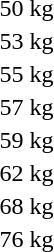<table>
<tr>
<td rowspan=2>50 kg</td>
<td rowspan=2></td>
<td rowspan=2></td>
<td></td>
</tr>
<tr>
<td></td>
</tr>
<tr>
<td rowspan=2>53 kg</td>
<td rowspan=2></td>
<td rowspan=2></td>
<td></td>
</tr>
<tr>
<td></td>
</tr>
<tr>
<td rowspan=2>55 kg</td>
<td rowspan=2></td>
<td rowspan=2></td>
<td></td>
</tr>
<tr>
<td></td>
</tr>
<tr>
<td rowspan=2>57 kg</td>
<td rowspan=2></td>
<td rowspan=2></td>
<td></td>
</tr>
<tr>
<td></td>
</tr>
<tr>
<td rowspan=2>59 kg</td>
<td rowspan=2></td>
<td rowspan=2></td>
<td></td>
</tr>
<tr>
<td></td>
</tr>
<tr>
<td rowspan=2>62 kg</td>
<td rowspan=2></td>
<td rowspan=2></td>
<td></td>
</tr>
<tr>
<td></td>
</tr>
<tr>
<td rowspan=2>68 kg</td>
<td rowspan=2></td>
<td rowspan=2></td>
<td></td>
</tr>
<tr>
<td></td>
</tr>
<tr>
<td rowspan=2>76 kg</td>
<td rowspan=2></td>
<td rowspan=2></td>
<td></td>
</tr>
<tr>
<td></td>
</tr>
</table>
